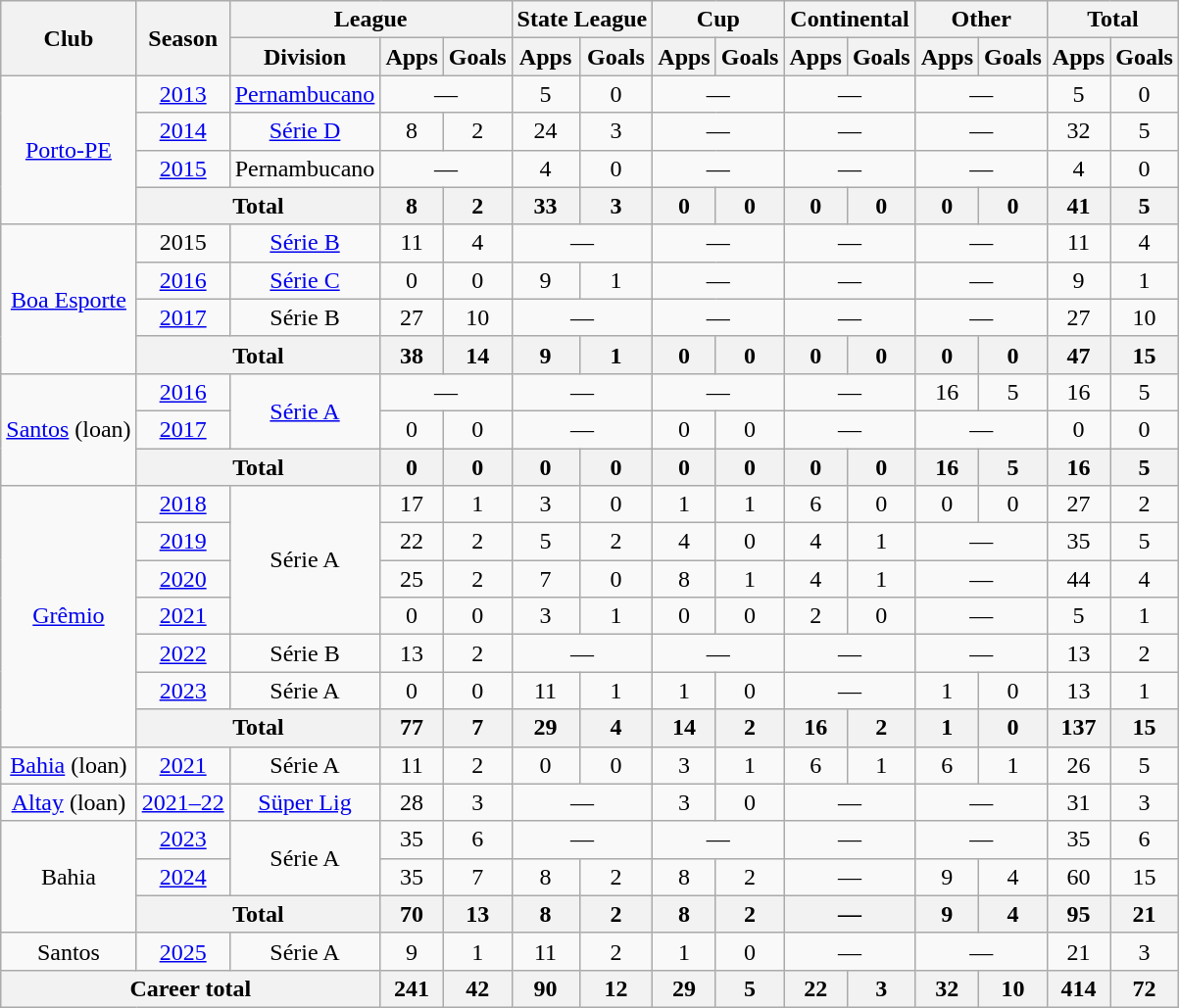<table class="wikitable" style="text-align: center;">
<tr>
<th rowspan="2">Club</th>
<th rowspan="2">Season</th>
<th colspan="3">League</th>
<th colspan="2">State League</th>
<th colspan="2">Cup</th>
<th colspan="2">Continental</th>
<th colspan="2">Other</th>
<th colspan="2">Total</th>
</tr>
<tr>
<th>Division</th>
<th>Apps</th>
<th>Goals</th>
<th>Apps</th>
<th>Goals</th>
<th>Apps</th>
<th>Goals</th>
<th>Apps</th>
<th>Goals</th>
<th>Apps</th>
<th>Goals</th>
<th>Apps</th>
<th>Goals</th>
</tr>
<tr>
<td rowspan="4" valign="center"><a href='#'>Porto-PE</a></td>
<td><a href='#'>2013</a></td>
<td><a href='#'>Pernambucano</a></td>
<td colspan="2">—</td>
<td>5</td>
<td>0</td>
<td colspan="2">—</td>
<td colspan="2">—</td>
<td colspan="2">—</td>
<td>5</td>
<td>0</td>
</tr>
<tr>
<td><a href='#'>2014</a></td>
<td><a href='#'>Série D</a></td>
<td>8</td>
<td>2</td>
<td>24</td>
<td>3</td>
<td colspan="2">—</td>
<td colspan="2">—</td>
<td colspan="2">—</td>
<td>32</td>
<td>5</td>
</tr>
<tr>
<td><a href='#'>2015</a></td>
<td>Pernambucano</td>
<td colspan="2">—</td>
<td>4</td>
<td>0</td>
<td colspan="2">—</td>
<td colspan="2">—</td>
<td colspan="2">—</td>
<td>4</td>
<td>0</td>
</tr>
<tr>
<th colspan="2"><strong>Total</strong></th>
<th>8</th>
<th>2</th>
<th>33</th>
<th>3</th>
<th>0</th>
<th>0</th>
<th>0</th>
<th>0</th>
<th>0</th>
<th>0</th>
<th>41</th>
<th>5</th>
</tr>
<tr>
<td rowspan="4" valign="center"><a href='#'>Boa Esporte</a></td>
<td>2015</td>
<td><a href='#'>Série B</a></td>
<td>11</td>
<td>4</td>
<td colspan="2">—</td>
<td colspan="2">—</td>
<td colspan="2">—</td>
<td colspan="2">—</td>
<td>11</td>
<td>4</td>
</tr>
<tr>
<td><a href='#'>2016</a></td>
<td><a href='#'>Série C</a></td>
<td>0</td>
<td>0</td>
<td>9</td>
<td>1</td>
<td colspan="2">—</td>
<td colspan="2">—</td>
<td colspan="2">—</td>
<td>9</td>
<td>1</td>
</tr>
<tr>
<td><a href='#'>2017</a></td>
<td>Série B</td>
<td>27</td>
<td>10</td>
<td colspan="2">—</td>
<td colspan="2">—</td>
<td colspan="2">—</td>
<td colspan="2">—</td>
<td>27</td>
<td>10</td>
</tr>
<tr>
<th colspan="2"><strong>Total</strong></th>
<th>38</th>
<th>14</th>
<th>9</th>
<th>1</th>
<th>0</th>
<th>0</th>
<th>0</th>
<th>0</th>
<th>0</th>
<th>0</th>
<th>47</th>
<th>15</th>
</tr>
<tr>
<td rowspan="3" valign="center"><a href='#'>Santos</a> (loan)</td>
<td><a href='#'>2016</a></td>
<td rowspan="2"><a href='#'>Série A</a></td>
<td colspan=2>—</td>
<td colspan="2">—</td>
<td colspan=2>—</td>
<td colspan="2">—</td>
<td>16</td>
<td>5</td>
<td>16</td>
<td>5</td>
</tr>
<tr>
<td><a href='#'>2017</a></td>
<td>0</td>
<td>0</td>
<td colspan=2>—</td>
<td>0</td>
<td>0</td>
<td colspan="2">—</td>
<td colspan="2">—</td>
<td>0</td>
<td>0</td>
</tr>
<tr>
<th colspan="2"><strong>Total</strong></th>
<th>0</th>
<th>0</th>
<th>0</th>
<th>0</th>
<th>0</th>
<th>0</th>
<th>0</th>
<th>0</th>
<th>16</th>
<th>5</th>
<th>16</th>
<th>5</th>
</tr>
<tr>
<td rowspan="7" valign="center"><a href='#'>Grêmio</a></td>
<td><a href='#'>2018</a></td>
<td rowspan="4">Série A</td>
<td>17</td>
<td>1</td>
<td>3</td>
<td>0</td>
<td>1</td>
<td>1</td>
<td>6</td>
<td>0</td>
<td>0</td>
<td>0</td>
<td>27</td>
<td>2</td>
</tr>
<tr>
<td><a href='#'>2019</a></td>
<td>22</td>
<td>2</td>
<td>5</td>
<td>2</td>
<td>4</td>
<td>0</td>
<td>4</td>
<td>1</td>
<td colspan=2>—</td>
<td>35</td>
<td>5</td>
</tr>
<tr>
<td><a href='#'>2020</a></td>
<td>25</td>
<td>2</td>
<td>7</td>
<td>0</td>
<td>8</td>
<td>1</td>
<td>4</td>
<td>1</td>
<td colspan=2>—</td>
<td>44</td>
<td>4</td>
</tr>
<tr>
<td><a href='#'>2021</a></td>
<td>0</td>
<td>0</td>
<td>3</td>
<td>1</td>
<td>0</td>
<td>0</td>
<td>2</td>
<td>0</td>
<td colspan=2>—</td>
<td>5</td>
<td>1</td>
</tr>
<tr>
<td><a href='#'>2022</a></td>
<td>Série B</td>
<td>13</td>
<td>2</td>
<td colspan=2>—</td>
<td colspan=2>—</td>
<td colspan=2>—</td>
<td colspan=2>—</td>
<td>13</td>
<td>2</td>
</tr>
<tr>
<td><a href='#'>2023</a></td>
<td>Série A</td>
<td>0</td>
<td>0</td>
<td>11</td>
<td>1</td>
<td>1</td>
<td>0</td>
<td colspan=2>—</td>
<td>1</td>
<td>0</td>
<td>13</td>
<td>1</td>
</tr>
<tr>
<th colspan="2"><strong>Total</strong></th>
<th>77</th>
<th>7</th>
<th>29</th>
<th>4</th>
<th>14</th>
<th>2</th>
<th>16</th>
<th>2</th>
<th>1</th>
<th>0</th>
<th>137</th>
<th>15</th>
</tr>
<tr>
<td valign="center"><a href='#'>Bahia</a> (loan)</td>
<td><a href='#'>2021</a></td>
<td>Série A</td>
<td>11</td>
<td>2</td>
<td>0</td>
<td>0</td>
<td>3</td>
<td>1</td>
<td>6</td>
<td>1</td>
<td>6</td>
<td>1</td>
<td>26</td>
<td>5</td>
</tr>
<tr>
<td valign="center"><a href='#'>Altay</a> (loan)</td>
<td><a href='#'>2021–22</a></td>
<td><a href='#'>Süper Lig</a></td>
<td>28</td>
<td>3</td>
<td colspan=2>—</td>
<td>3</td>
<td>0</td>
<td colspan=2>—</td>
<td colspan=2>—</td>
<td>31</td>
<td>3</td>
</tr>
<tr>
<td rowspan="3" valign="center">Bahia</td>
<td><a href='#'>2023</a></td>
<td rowspan="2">Série A</td>
<td>35</td>
<td>6</td>
<td colspan="2">—</td>
<td colspan=2>—</td>
<td colspan="2">—</td>
<td colspan="2">—</td>
<td>35</td>
<td>6</td>
</tr>
<tr>
<td><a href='#'>2024</a></td>
<td>35</td>
<td>7</td>
<td>8</td>
<td>2</td>
<td>8</td>
<td>2</td>
<td colspan="2">—</td>
<td>9</td>
<td>4</td>
<td>60</td>
<td>15</td>
</tr>
<tr>
<th colspan="2"><strong>Total</strong></th>
<th>70</th>
<th>13</th>
<th>8</th>
<th>2</th>
<th>8</th>
<th>2</th>
<th colspan="2">—</th>
<th>9</th>
<th>4</th>
<th>95</th>
<th>21</th>
</tr>
<tr>
<td valign="center">Santos</td>
<td><a href='#'>2025</a></td>
<td>Série A</td>
<td>9</td>
<td>1</td>
<td>11</td>
<td>2</td>
<td>1</td>
<td>0</td>
<td colspan="2">—</td>
<td colspan="2">—</td>
<td>21</td>
<td>3</td>
</tr>
<tr>
<th colspan="3"><strong>Career total</strong></th>
<th>241</th>
<th>42</th>
<th>90</th>
<th>12</th>
<th>29</th>
<th>5</th>
<th>22</th>
<th>3</th>
<th>32</th>
<th>10</th>
<th>414</th>
<th>72</th>
</tr>
</table>
